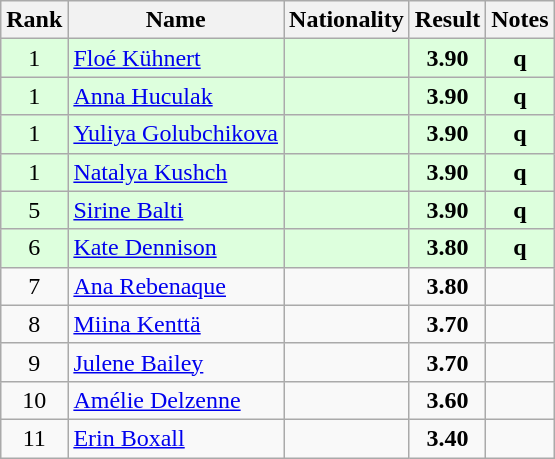<table class="wikitable sortable" style="text-align:center">
<tr>
<th>Rank</th>
<th>Name</th>
<th>Nationality</th>
<th>Result</th>
<th>Notes</th>
</tr>
<tr bgcolor=ddffdd>
<td>1</td>
<td align=left><a href='#'>Floé Kühnert</a></td>
<td align=left></td>
<td><strong>3.90</strong></td>
<td><strong>q</strong></td>
</tr>
<tr bgcolor=ddffdd>
<td>1</td>
<td align=left><a href='#'>Anna Huculak</a></td>
<td align=left></td>
<td><strong>3.90</strong></td>
<td><strong>q</strong></td>
</tr>
<tr bgcolor=ddffdd>
<td>1</td>
<td align=left><a href='#'>Yuliya Golubchikova</a></td>
<td align=left></td>
<td><strong>3.90</strong></td>
<td><strong>q</strong></td>
</tr>
<tr bgcolor=ddffdd>
<td>1</td>
<td align=left><a href='#'>Natalya Kushch</a></td>
<td align=left></td>
<td><strong>3.90</strong></td>
<td><strong>q</strong></td>
</tr>
<tr bgcolor=ddffdd>
<td>5</td>
<td align=left><a href='#'>Sirine Balti</a></td>
<td align=left></td>
<td><strong>3.90</strong></td>
<td><strong>q</strong></td>
</tr>
<tr bgcolor=ddffdd>
<td>6</td>
<td align=left><a href='#'>Kate Dennison</a></td>
<td align=left></td>
<td><strong>3.80</strong></td>
<td><strong>q</strong></td>
</tr>
<tr>
<td>7</td>
<td align=left><a href='#'>Ana Rebenaque</a></td>
<td align=left></td>
<td><strong>3.80</strong></td>
<td></td>
</tr>
<tr>
<td>8</td>
<td align=left><a href='#'>Miina Kenttä</a></td>
<td align=left></td>
<td><strong>3.70</strong></td>
<td></td>
</tr>
<tr>
<td>9</td>
<td align=left><a href='#'>Julene Bailey</a></td>
<td align=left></td>
<td><strong>3.70</strong></td>
<td></td>
</tr>
<tr>
<td>10</td>
<td align=left><a href='#'>Amélie Delzenne</a></td>
<td align=left></td>
<td><strong>3.60</strong></td>
<td></td>
</tr>
<tr>
<td>11</td>
<td align=left><a href='#'>Erin Boxall</a></td>
<td align=left></td>
<td><strong>3.40</strong></td>
<td></td>
</tr>
</table>
